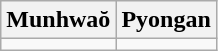<table class="wikitable">
<tr>
<th>Munhwaŏ</th>
<th>Pyongan</th>
</tr>
<tr>
<td></td>
<td></td>
</tr>
</table>
